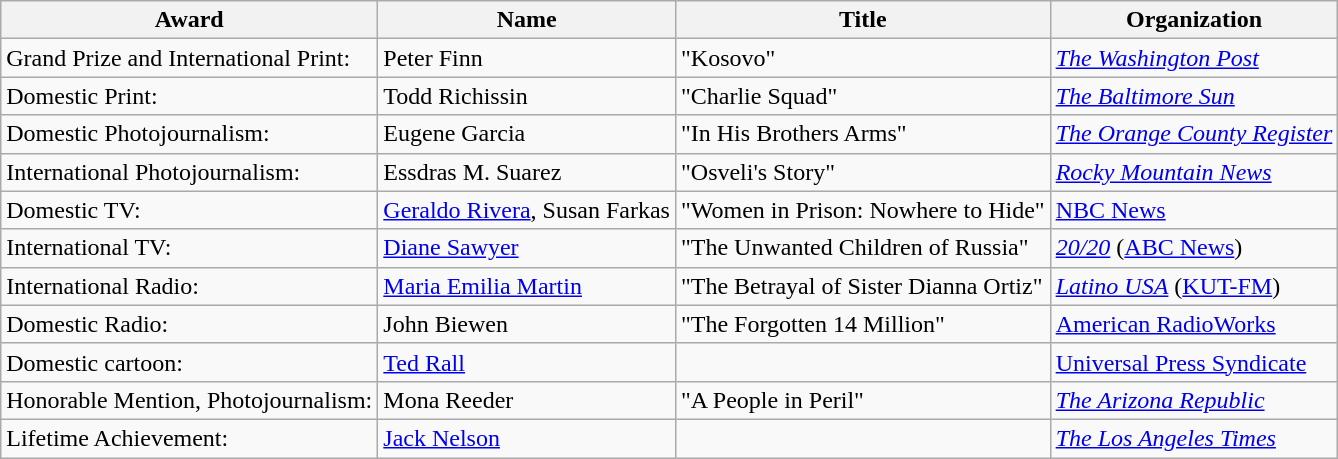<table class="wikitable">
<tr>
<th>Award</th>
<th>Name</th>
<th>Title</th>
<th>Organization</th>
</tr>
<tr>
<td>Grand Prize and International Print:</td>
<td>Peter Finn</td>
<td>"Kosovo"</td>
<td><em><a href='#'>The Washington Post</a></em></td>
</tr>
<tr>
<td>Domestic Print:</td>
<td>Todd Richissin</td>
<td>"Charlie Squad"</td>
<td><em><a href='#'>The Baltimore Sun</a></em></td>
</tr>
<tr>
<td>Domestic Photojournalism:</td>
<td>Eugene Garcia</td>
<td>"In His Brothers Arms"</td>
<td><em><a href='#'>The Orange County Register</a></em></td>
</tr>
<tr>
<td>International Photojournalism:</td>
<td>Essdras M. Suarez</td>
<td>"Osveli's Story"</td>
<td><em><a href='#'>Rocky Mountain News</a></em></td>
</tr>
<tr>
<td>Domestic TV:</td>
<td><a href='#'>Geraldo Rivera</a>, Susan Farkas</td>
<td>"Women in Prison: Nowhere to Hide"</td>
<td><a href='#'>NBC News</a></td>
</tr>
<tr>
<td>International TV:</td>
<td><a href='#'>Diane Sawyer</a></td>
<td>"The Unwanted Children of Russia"</td>
<td><em><a href='#'>20/20</a></em> (<a href='#'>ABC News</a>)</td>
</tr>
<tr>
<td>International Radio:</td>
<td><a href='#'>Maria Emilia Martin</a></td>
<td>"The Betrayal of Sister Dianna Ortiz"</td>
<td><em><a href='#'>Latino USA</a></em> (<a href='#'>KUT-FM</a>)</td>
</tr>
<tr>
<td>Domestic Radio:</td>
<td>John Biewen</td>
<td>"The Forgotten 14 Million"</td>
<td><a href='#'>American RadioWorks</a></td>
</tr>
<tr>
<td>Domestic cartoon:</td>
<td><a href='#'>Ted Rall</a></td>
<td></td>
<td><a href='#'>Universal Press Syndicate</a></td>
</tr>
<tr>
<td>Honorable Mention, Photojournalism:</td>
<td>Mona Reeder</td>
<td>"A People in Peril"</td>
<td><em><a href='#'>The Arizona Republic</a></em></td>
</tr>
<tr>
<td>Lifetime Achievement:</td>
<td><a href='#'>Jack Nelson</a></td>
<td></td>
<td><em><a href='#'>The Los Angeles Times</a></em></td>
</tr>
</table>
